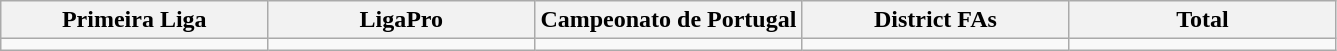<table class="wikitable">
<tr>
<th width="20%">Primeira Liga</th>
<th width="20%">LigaPro</th>
<th width="20%">Campeonato de Portugal</th>
<th width="20%">District FAs</th>
<th width="20%">Total</th>
</tr>
<tr>
<td></td>
<td></td>
<td></td>
<td></td>
<td></td>
</tr>
</table>
